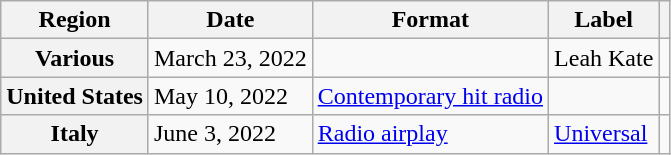<table class="wikitable plainrowheaders unsortable">
<tr>
<th scope="col">Region</th>
<th scope="col">Date</th>
<th scope="col">Format</th>
<th scope="col">Label</th>
<th scope="col"></th>
</tr>
<tr>
<th scope="row">Various</th>
<td>March 23, 2022</td>
<td></td>
<td>Leah Kate</td>
<td style="text-align:center;"></td>
</tr>
<tr>
<th scope="row">United States</th>
<td>May 10, 2022</td>
<td><a href='#'>Contemporary hit radio</a></td>
<td></td>
<td style="text-align:center;"></td>
</tr>
<tr>
<th scope="row">Italy</th>
<td>June 3, 2022</td>
<td><a href='#'>Radio airplay</a></td>
<td><a href='#'>Universal</a></td>
<td style="text-align:center;"></td>
</tr>
</table>
